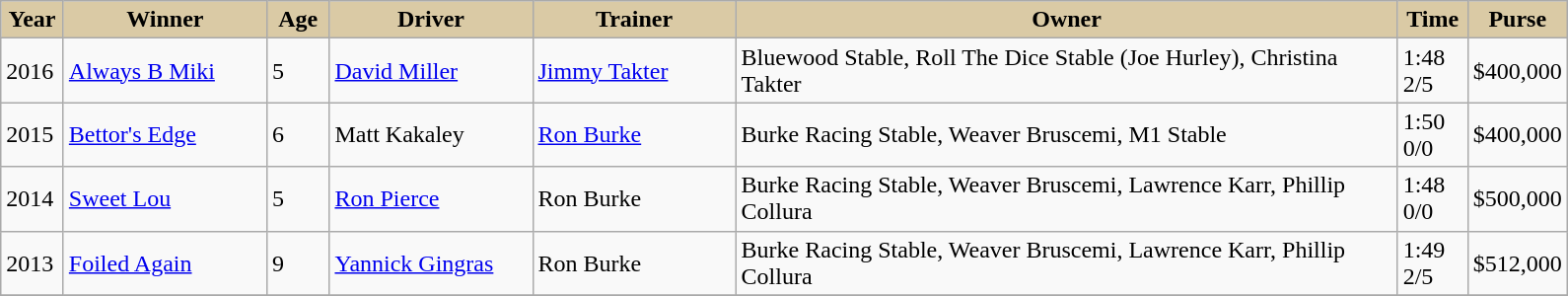<table class="wikitable sortable">
<tr>
<th style="background-color:#DACAA5; width:35px">Year<br></th>
<th style="background-color:#DACAA5; width:130px">Winner<br></th>
<th style="background-color:#DACAA5; width:35px">Age <br></th>
<th style="background-color:#DACAA5; width:130px">Driver<br></th>
<th style="background-color:#DACAA5; width:130px">Trainer<br></th>
<th style="background-color:#DACAA5; width:440px">Owner<br></th>
<th style="background-color:#DACAA5; width:40px">Time <br></th>
<th style="background-color:#DACAA5; width:40px">Purse<br></th>
</tr>
<tr>
<td>2016</td>
<td><a href='#'>Always B Miki</a></td>
<td>5</td>
<td><a href='#'>David Miller</a></td>
<td><a href='#'>Jimmy Takter</a></td>
<td>Bluewood Stable, Roll The Dice Stable (Joe Hurley), Christina Takter</td>
<td>1:48 2/5</td>
<td>$400,000</td>
</tr>
<tr>
<td>2015</td>
<td><a href='#'>Bettor's Edge</a></td>
<td>6</td>
<td>Matt Kakaley</td>
<td><a href='#'>Ron Burke</a></td>
<td>Burke Racing Stable, Weaver Bruscemi, M1 Stable</td>
<td>1:50 0/0</td>
<td>$400,000</td>
</tr>
<tr>
<td>2014</td>
<td><a href='#'>Sweet Lou</a></td>
<td>5</td>
<td><a href='#'>Ron Pierce</a></td>
<td>Ron Burke</td>
<td>Burke Racing Stable, Weaver Bruscemi, Lawrence Karr, Phillip Collura</td>
<td>1:48 0/0</td>
<td>$500,000</td>
</tr>
<tr>
<td>2013</td>
<td><a href='#'>Foiled Again</a></td>
<td>9</td>
<td><a href='#'>Yannick Gingras</a></td>
<td>Ron Burke</td>
<td>Burke Racing Stable, Weaver Bruscemi, Lawrence Karr, Phillip Collura</td>
<td>1:49 2/5</td>
<td>$512,000</td>
</tr>
<tr>
</tr>
</table>
